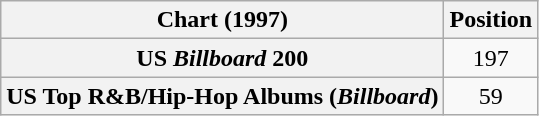<table class="wikitable sortable plainrowheaders" style="text-align:center;">
<tr>
<th scope="column">Chart (1997)</th>
<th scope="column">Position</th>
</tr>
<tr>
<th scope="row">US <em>Billboard</em> 200</th>
<td>197</td>
</tr>
<tr>
<th scope="row">US Top R&B/Hip-Hop Albums (<em>Billboard</em>)</th>
<td>59</td>
</tr>
</table>
